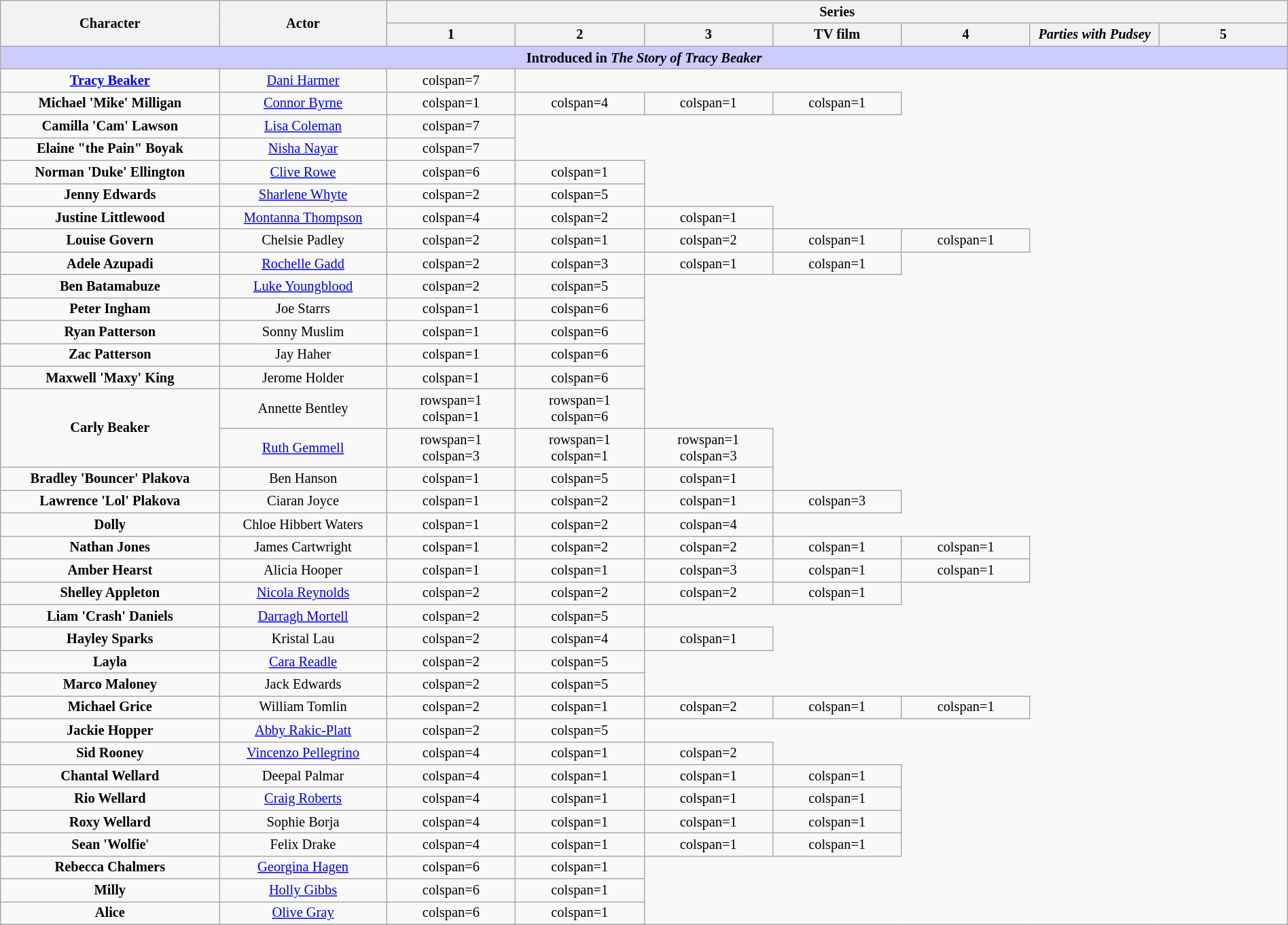<table class="wikitable" style="text-align:center; width:100%; font-size:85%">
<tr>
<th rowspan="2">Character</th>
<th rowspan="2">Actor</th>
<th colspan="7">Series</th>
</tr>
<tr>
<th width=10%>1</th>
<th width=10%>2</th>
<th width=10%>3</th>
<th width=10%>TV film</th>
<th width=10%>4</th>
<th width=10%><em>Parties with Pudsey</em></th>
<th width=10%>5</th>
</tr>
<tr>
<th scope="col" colspan="9" style="background-color:#ccccff;">Introduced in <em>The Story of Tracy Beaker</em></th>
</tr>
<tr>
<td><strong><a href='#'>Tracy Beaker</a></strong></td>
<td><a href='#'>Dani Harmer</a></td>
<td>colspan=7 </td>
</tr>
<tr>
<td><strong>Michael 'Mike' Milligan</strong></td>
<td><a href='#'>Connor Byrne</a></td>
<td>colspan=1 </td>
<td>colspan=4 </td>
<td>colspan=1 </td>
<td>colspan=1 </td>
</tr>
<tr>
<td><strong>Camilla 'Cam' Lawson</strong></td>
<td><a href='#'>Lisa Coleman</a></td>
<td>colspan=7 </td>
</tr>
<tr>
<td><strong>Elaine "the Pain" Boyak</strong></td>
<td><a href='#'>Nisha Nayar</a></td>
<td>colspan=7 </td>
</tr>
<tr>
<td><strong>Norman 'Duke' Ellington</strong></td>
<td><a href='#'>Clive Rowe</a></td>
<td>colspan=6 </td>
<td>colspan=1 </td>
</tr>
<tr>
<td><strong>Jenny Edwards</strong></td>
<td><a href='#'>Sharlene Whyte</a></td>
<td>colspan=2 </td>
<td>colspan=5 </td>
</tr>
<tr>
<td><strong>Justine Littlewood</strong></td>
<td><a href='#'>Montanna Thompson</a></td>
<td>colspan=4 </td>
<td>colspan=2 </td>
<td>colspan=1 </td>
</tr>
<tr>
<td><strong>Louise Govern</strong></td>
<td>Chelsie Padley</td>
<td>colspan=2 </td>
<td>colspan=1 </td>
<td>colspan=2 </td>
<td>colspan=1 </td>
<td>colspan=1 </td>
</tr>
<tr>
<td><strong>Adele Azupadi</strong></td>
<td><a href='#'>Rochelle Gadd</a></td>
<td>colspan=2 </td>
<td>colspan=3 </td>
<td>colspan=1 </td>
<td>colspan=1 </td>
</tr>
<tr>
<td><strong>Ben Batamabuze</strong></td>
<td><a href='#'>Luke Youngblood</a></td>
<td>colspan=2 </td>
<td>colspan=5 </td>
</tr>
<tr>
<td><strong>Peter Ingham</strong></td>
<td>Joe Starrs</td>
<td>colspan=1 </td>
<td>colspan=6 </td>
</tr>
<tr>
<td><strong>Ryan Patterson</strong></td>
<td>Sonny Muslim</td>
<td>colspan=1 </td>
<td>colspan=6 </td>
</tr>
<tr>
<td><strong>Zac Patterson</strong></td>
<td>Jay Haher</td>
<td>colspan=1 </td>
<td>colspan=6 </td>
</tr>
<tr>
<td><strong>Maxwell 'Maxy' King</strong></td>
<td>Jerome Holder</td>
<td>colspan=1 </td>
<td>colspan=6 </td>
</tr>
<tr>
<td rowspan=2><strong>Carly Beaker</strong></td>
<td>Annette Bentley</td>
<td>rowspan=1 colspan=1 </td>
<td>rowspan=1 colspan=6 </td>
</tr>
<tr>
<td><a href='#'>Ruth Gemmell</a></td>
<td>rowspan=1 colspan=3 </td>
<td>rowspan=1 colspan=1 </td>
<td>rowspan=1 colspan=3 </td>
</tr>
<tr>
<td><strong>Bradley 'Bouncer' Plakova</strong></td>
<td>Ben Hanson</td>
<td>colspan=1 </td>
<td>colspan=5 </td>
<td>colspan=1 </td>
</tr>
<tr>
<td><strong>Lawrence 'Lol' Plakova</strong></td>
<td>Ciaran Joyce</td>
<td>colspan=1 </td>
<td>colspan=2 </td>
<td>colspan=1 </td>
<td>colspan=3 </td>
</tr>
<tr>
<td><strong>Dolly</strong></td>
<td>Chloe Hibbert Waters</td>
<td>colspan=1 </td>
<td>colspan=2 </td>
<td>colspan=4 </td>
</tr>
<tr>
<td><strong>Nathan Jones</strong></td>
<td>James Cartwright</td>
<td>colspan=1 </td>
<td>colspan=2 </td>
<td>colspan=2 </td>
<td>colspan=1 </td>
<td>colspan=1 </td>
</tr>
<tr>
<td><strong>Amber Hearst</strong></td>
<td>Alicia Hooper</td>
<td>colspan=1 </td>
<td>colspan=1 </td>
<td>colspan=3 </td>
<td>colspan=1 </td>
<td>colspan=1 </td>
</tr>
<tr>
<td><strong>Shelley Appleton</strong></td>
<td><a href='#'>Nicola Reynolds</a></td>
<td>colspan=2 </td>
<td>colspan=2 </td>
<td>colspan=2 </td>
<td>colspan=1 </td>
</tr>
<tr>
<td><strong>Liam 'Crash' Daniels</strong></td>
<td><a href='#'>Darragh Mortell</a></td>
<td>colspan=2 </td>
<td>colspan=5 </td>
</tr>
<tr>
<td><strong>Hayley Sparks</strong></td>
<td>Kristal Lau</td>
<td>colspan=2 </td>
<td>colspan=4 </td>
<td>colspan=1 </td>
</tr>
<tr>
<td><strong>Layla</strong></td>
<td><a href='#'>Cara Readle</a></td>
<td>colspan=2 </td>
<td>colspan=5 </td>
</tr>
<tr>
<td><strong>Marco Maloney</strong></td>
<td>Jack Edwards</td>
<td>colspan=2 </td>
<td>colspan=5 </td>
</tr>
<tr>
<td><strong>Michael Grice</strong></td>
<td>William Tomlin</td>
<td>colspan=2 </td>
<td>colspan=1 </td>
<td>colspan=2 </td>
<td>colspan=1 </td>
<td>colspan=1 </td>
</tr>
<tr>
<td><strong>Jackie Hopper</strong></td>
<td><a href='#'>Abby Rakic-Platt</a></td>
<td>colspan=2 </td>
<td>colspan=5 </td>
</tr>
<tr>
<td><strong>Sid Rooney</strong></td>
<td><a href='#'>Vincenzo Pellegrino</a></td>
<td>colspan=4 </td>
<td>colspan=1 </td>
<td>colspan=2 </td>
</tr>
<tr>
<td><strong>Chantal Wellard</strong></td>
<td>Deepal Palmar</td>
<td>colspan=4 </td>
<td>colspan=1 </td>
<td>colspan=1 </td>
<td>colspan=1 </td>
</tr>
<tr>
<td><strong>Rio Wellard</strong></td>
<td><a href='#'>Craig Roberts</a></td>
<td>colspan=4 </td>
<td>colspan=1 </td>
<td>colspan=1 </td>
<td>colspan=1 </td>
</tr>
<tr>
<td><strong>Roxy Wellard</strong></td>
<td>Sophie Borja</td>
<td>colspan=4 </td>
<td>colspan=1 </td>
<td>colspan=1 </td>
<td>colspan=1 </td>
</tr>
<tr>
<td><strong>Sean 'Wolfie</strong>'</td>
<td>Felix Drake </td>
<td>colspan=4 </td>
<td>colspan=1 </td>
<td>colspan=1 </td>
<td>colspan=1 </td>
</tr>
<tr>
<td><strong>Rebecca Chalmers</strong></td>
<td><a href='#'>Georgina Hagen</a></td>
<td>colspan=6 </td>
<td>colspan=1 </td>
</tr>
<tr>
<td><strong>Milly</strong></td>
<td><a href='#'>Holly Gibbs</a></td>
<td>colspan=6 </td>
<td>colspan=1 </td>
</tr>
<tr>
<td><strong>Alice</strong></td>
<td><a href='#'>Olive Gray</a></td>
<td>colspan=6 </td>
<td>colspan=1 </td>
</tr>
<tr>
</tr>
</table>
